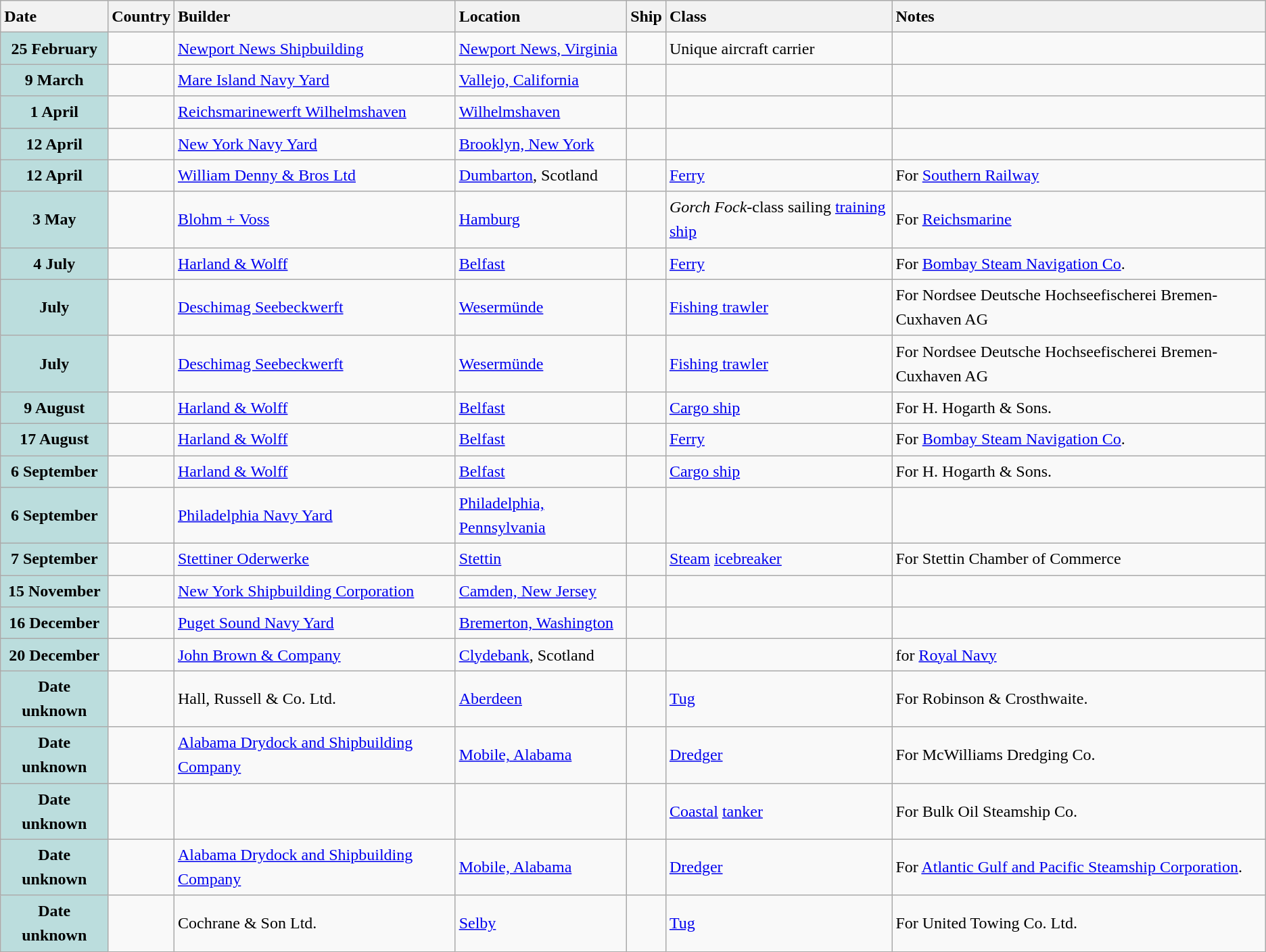<table class="wikitable sortable" style="font-size:1.00em; line-height:1.5em;">
<tr>
<th style="text-align: left;">Date</th>
<th style="text-align: left;">Country</th>
<th style="text-align: left;">Builder</th>
<th style="text-align: left;">Location</th>
<th style="text-align: left;">Ship</th>
<th style="text-align: left;">Class</th>
<th style="text-align: left;">Notes</th>
</tr>
<tr>
<th style="background: #bbdddd;">25 February</th>
<td></td>
<td><a href='#'>Newport News Shipbuilding</a></td>
<td><a href='#'>Newport News, Virginia</a></td>
<td><strong></strong></td>
<td>Unique aircraft carrier</td>
<td></td>
</tr>
<tr>
<th style="background: #bbdddd;">9 March</th>
<td></td>
<td><a href='#'>Mare Island Navy Yard</a></td>
<td><a href='#'>Vallejo, California</a></td>
<td><strong></strong></td>
<td></td>
<td></td>
</tr>
<tr>
<th style="background: #bbdddd;">1 April</th>
<td></td>
<td><a href='#'>Reichsmarinewerft Wilhelmshaven</a></td>
<td><a href='#'>Wilhelmshaven</a></td>
<td><strong></strong></td>
<td></td>
<td></td>
</tr>
<tr>
<th style="background: #bbdddd;">12 April</th>
<td></td>
<td><a href='#'>New York Navy Yard</a></td>
<td><a href='#'>Brooklyn, New York</a></td>
<td><strong></strong></td>
<td></td>
<td></td>
</tr>
<tr>
<th style="background: #bbdddd;">12 April</th>
<td></td>
<td><a href='#'>William Denny & Bros Ltd</a></td>
<td><a href='#'>Dumbarton</a>, Scotland</td>
<td><strong></strong></td>
<td><a href='#'>Ferry</a></td>
<td>For <a href='#'>Southern Railway</a></td>
</tr>
<tr>
<th style="background: #bbdddd;">3 May</th>
<td></td>
<td><a href='#'>Blohm + Voss</a></td>
<td><a href='#'>Hamburg</a></td>
<td><strong></strong></td>
<td><em>Gorch Fock</em>-class sailing <a href='#'>training ship</a></td>
<td>For <a href='#'>Reichsmarine</a></td>
</tr>
<tr ---->
<th style="background: #bbdddd;">4 July</th>
<td></td>
<td><a href='#'>Harland & Wolff</a></td>
<td><a href='#'>Belfast</a></td>
<td><strong></strong></td>
<td><a href='#'>Ferry</a></td>
<td>For <a href='#'>Bombay Steam Navigation Co</a>.</td>
</tr>
<tr>
<th style="background: #bbdddd;">July</th>
<td></td>
<td><a href='#'>Deschimag Seebeckwerft</a></td>
<td><a href='#'>Wesermünde</a></td>
<td><strong></strong></td>
<td><a href='#'>Fishing trawler</a></td>
<td>For Nordsee Deutsche Hochseefischerei Bremen-Cuxhaven AG</td>
</tr>
<tr>
<th style="background: #bbdddd;">July</th>
<td></td>
<td><a href='#'>Deschimag Seebeckwerft</a></td>
<td><a href='#'>Wesermünde</a></td>
<td><strong></strong></td>
<td><a href='#'>Fishing trawler</a></td>
<td>For Nordsee Deutsche Hochseefischerei Bremen-Cuxhaven AG</td>
</tr>
<tr ---->
<th style="background: #bbdddd;">9 August</th>
<td></td>
<td><a href='#'>Harland & Wolff</a></td>
<td><a href='#'>Belfast</a></td>
<td><strong></strong></td>
<td><a href='#'>Cargo ship</a></td>
<td>For H. Hogarth & Sons.</td>
</tr>
<tr ---->
<th style="background: #bbdddd;">17 August</th>
<td></td>
<td><a href='#'>Harland & Wolff</a></td>
<td><a href='#'>Belfast</a></td>
<td><strong></strong></td>
<td><a href='#'>Ferry</a></td>
<td>For <a href='#'>Bombay Steam Navigation Co</a>.</td>
</tr>
<tr ---->
<th style="background: #bbdddd;">6 September</th>
<td></td>
<td><a href='#'>Harland & Wolff</a></td>
<td><a href='#'>Belfast</a></td>
<td><strong></strong></td>
<td><a href='#'>Cargo ship</a></td>
<td>For H. Hogarth & Sons.</td>
</tr>
<tr>
<th style="background: #bbdddd;">6 September</th>
<td></td>
<td><a href='#'>Philadelphia Navy Yard</a></td>
<td><a href='#'>Philadelphia, Pennsylvania</a></td>
<td><strong></strong></td>
<td></td>
<td></td>
</tr>
<tr>
<th style="background: #bbdddd;">7 September</th>
<td></td>
<td><a href='#'>Stettiner Oderwerke</a></td>
<td><a href='#'>Stettin</a></td>
<td><strong></strong></td>
<td><a href='#'>Steam</a> <a href='#'>icebreaker</a></td>
<td>For Stettin Chamber of Commerce</td>
</tr>
<tr>
<th style="background: #bbdddd;">15 November</th>
<td></td>
<td><a href='#'>New York Shipbuilding Corporation</a></td>
<td><a href='#'>Camden, New Jersey</a></td>
<td><strong></strong></td>
<td></td>
<td></td>
</tr>
<tr>
<th style="background: #bbdddd;">16 December</th>
<td></td>
<td><a href='#'>Puget Sound Navy Yard</a></td>
<td><a href='#'>Bremerton, Washington</a></td>
<td><strong></strong></td>
<td></td>
<td></td>
</tr>
<tr>
<th style="background: #bbdddd;">20 December</th>
<td></td>
<td><a href='#'>John Brown & Company</a></td>
<td><a href='#'>Clydebank</a>, Scotland</td>
<td><strong></strong></td>
<td></td>
<td>for <a href='#'>Royal Navy</a></td>
</tr>
<tr ---->
<th style="background: #bbdddd;">Date unknown</th>
<td></td>
<td>Hall, Russell & Co. Ltd.</td>
<td><a href='#'>Aberdeen</a></td>
<td><strong></strong></td>
<td><a href='#'>Tug</a></td>
<td>For Robinson & Crosthwaite.</td>
</tr>
<tr ---->
<th style="background: #bbdddd;">Date unknown</th>
<td></td>
<td><a href='#'>Alabama Drydock and Shipbuilding Company</a></td>
<td><a href='#'>Mobile, Alabama</a></td>
<td><strong></strong></td>
<td><a href='#'>Dredger</a></td>
<td>For McWilliams Dredging Co.</td>
</tr>
<tr ---->
<th style="background: #bbdddd;">Date unknown</th>
<td></td>
<td></td>
<td></td>
<td><strong></strong></td>
<td><a href='#'>Coastal</a> <a href='#'>tanker</a></td>
<td>For Bulk Oil Steamship Co.</td>
</tr>
<tr ---->
<th style="background: #bbdddd;">Date unknown</th>
<td></td>
<td><a href='#'>Alabama Drydock and Shipbuilding Company</a></td>
<td><a href='#'>Mobile, Alabama</a></td>
<td><strong></strong></td>
<td><a href='#'>Dredger</a></td>
<td>For <a href='#'>Atlantic Gulf and Pacific Steamship Corporation</a>.</td>
</tr>
<tr ---->
<th style="background: #bbdddd;">Date unknown</th>
<td></td>
<td>Cochrane & Son Ltd.</td>
<td><a href='#'>Selby</a></td>
<td><strong></strong></td>
<td><a href='#'>Tug</a></td>
<td>For United Towing Co. Ltd.</td>
</tr>
</table>
